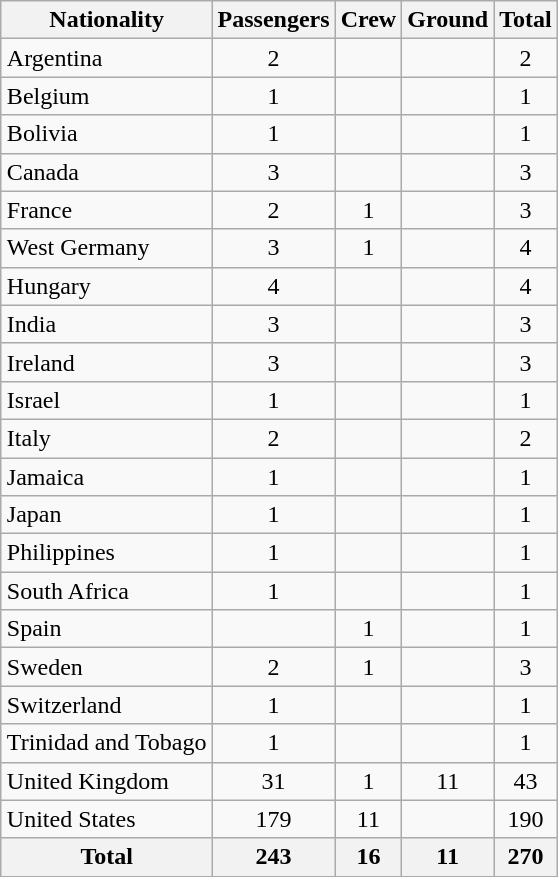<table class="wikitable sortable non-sortable" style="float:right; margin-left:2em;">
<tr>
<th scope="col">Nationality</th>
<th scope="col">Passengers</th>
<th scope="col">Crew</th>
<th scope="col">Ground</th>
<th scope="col">Total</th>
</tr>
<tr>
<td> Argentina</td>
<td style="text-align:center;">2</td>
<td></td>
<td></td>
<td style="text-align:center;">2</td>
</tr>
<tr>
<td> Belgium</td>
<td style="text-align:center;">1</td>
<td></td>
<td></td>
<td style="text-align:center;">1</td>
</tr>
<tr>
<td> Bolivia</td>
<td style="text-align:center;">1</td>
<td></td>
<td></td>
<td style="text-align:center;">1</td>
</tr>
<tr>
<td> Canada</td>
<td style="text-align:center;">3</td>
<td></td>
<td></td>
<td style="text-align:center;">3</td>
</tr>
<tr>
<td> France</td>
<td style="text-align:center;">2</td>
<td style="text-align:center;">1</td>
<td></td>
<td style="text-align:center;">3</td>
</tr>
<tr>
<td> West Germany</td>
<td style="text-align:center;">3</td>
<td style="text-align:center;">1</td>
<td></td>
<td style="text-align:center;">4</td>
</tr>
<tr>
<td> Hungary</td>
<td style="text-align:center;">4</td>
<td></td>
<td></td>
<td style="text-align:center;">4</td>
</tr>
<tr>
<td> India</td>
<td style="text-align:center;">3</td>
<td></td>
<td></td>
<td style="text-align:center;">3</td>
</tr>
<tr>
<td> Ireland</td>
<td style="text-align:center;">3</td>
<td></td>
<td></td>
<td style="text-align:center;">3</td>
</tr>
<tr>
<td> Israel</td>
<td style="text-align:center;">1</td>
<td></td>
<td></td>
<td style="text-align:center;">1</td>
</tr>
<tr>
<td> Italy</td>
<td style="text-align:center;">2</td>
<td></td>
<td></td>
<td style="text-align:center;">2</td>
</tr>
<tr>
<td> Jamaica</td>
<td style="text-align:center;">1</td>
<td></td>
<td></td>
<td style="text-align:center;">1</td>
</tr>
<tr>
<td> Japan</td>
<td style="text-align:center;">1</td>
<td></td>
<td></td>
<td style="text-align:center;">1</td>
</tr>
<tr>
<td> Philippines</td>
<td style="text-align:center;">1</td>
<td></td>
<td></td>
<td style="text-align:center;">1</td>
</tr>
<tr>
<td> South Africa</td>
<td style="text-align:center;">1</td>
<td></td>
<td></td>
<td style="text-align:center;">1</td>
</tr>
<tr>
<td> Spain</td>
<td></td>
<td style="text-align:center;">1</td>
<td></td>
<td style="text-align:center;">1</td>
</tr>
<tr>
<td> Sweden</td>
<td style="text-align:center;">2</td>
<td style="text-align:center;">1</td>
<td></td>
<td style="text-align:center;">3</td>
</tr>
<tr>
<td> Switzerland</td>
<td style="text-align:center;">1</td>
<td></td>
<td></td>
<td style="text-align:center;">1</td>
</tr>
<tr>
<td> Trinidad and Tobago</td>
<td style="text-align:center;">1</td>
<td></td>
<td></td>
<td style="text-align:center;">1</td>
</tr>
<tr>
<td> United Kingdom</td>
<td style="text-align:center;">31</td>
<td style="text-align:center;">1</td>
<td style="text-align:center;">11</td>
<td style="text-align:center;">43</td>
</tr>
<tr>
<td> United States</td>
<td style="text-align:center;">179</td>
<td style="text-align:center;">11</td>
<td></td>
<td style="text-align:center;">190</td>
</tr>
<tr>
<th><strong>Total</strong></th>
<th style="text-align:center;"><strong>243</strong></th>
<th style="text-align:center;"><strong>16</strong></th>
<th style="text-align:center;"><strong>11</strong></th>
<th style="text-align:center;"><strong>270</strong></th>
</tr>
</table>
